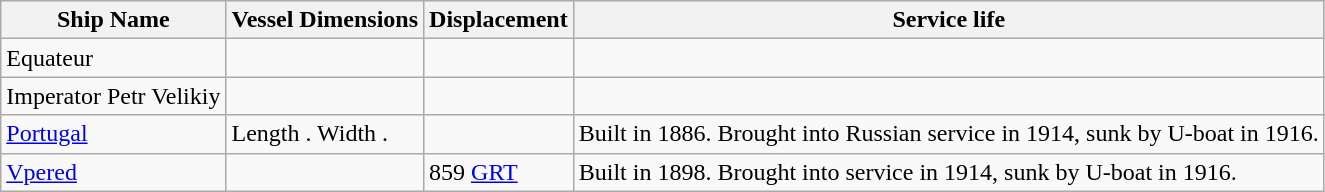<table class="wikitable">
<tr>
<th>Ship Name</th>
<th>Vessel Dimensions</th>
<th>Displacement</th>
<th>Service life</th>
</tr>
<tr>
<td>Equateur</td>
<td></td>
<td></td>
<td></td>
</tr>
<tr>
<td>Imperator Petr Velikiy</td>
<td></td>
<td></td>
<td></td>
</tr>
<tr>
<td><a href='#'>Portugal</a></td>
<td>Length . Width .</td>
<td></td>
<td>Built in 1886. Brought into Russian service in 1914, sunk by U-boat in 1916.</td>
</tr>
<tr>
<td><a href='#'>Vpered</a></td>
<td></td>
<td>859 <a href='#'>GRT</a></td>
<td>Built in 1898. Brought into service in 1914, sunk by U-boat in 1916.</td>
</tr>
</table>
